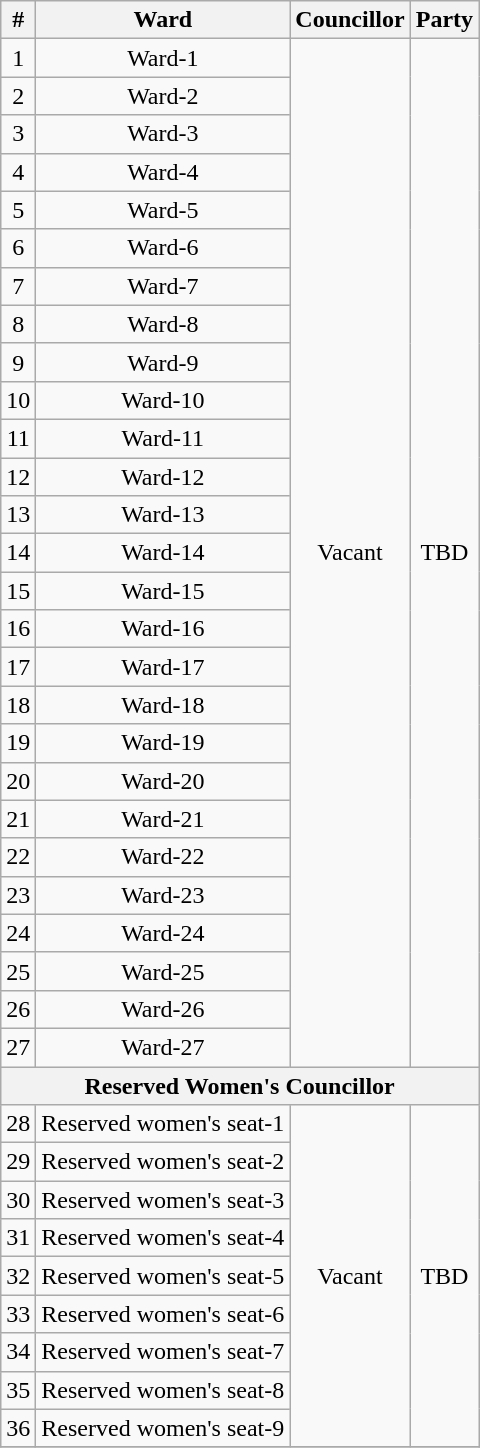<table class="wikitable sortable" style="text-align:center;">
<tr>
<th>#</th>
<th>Ward</th>
<th>Councillor</th>
<th colspan="2">Party</th>
</tr>
<tr>
<td>1</td>
<td>Ward-1</td>
<td rowspan="27">Vacant</td>
<td colspan="2" rowspan="27" bgcolor="">TBD</td>
</tr>
<tr>
<td>2</td>
<td>Ward-2</td>
</tr>
<tr>
<td>3</td>
<td>Ward-3</td>
</tr>
<tr>
<td>4</td>
<td>Ward-4</td>
</tr>
<tr>
<td>5</td>
<td>Ward-5</td>
</tr>
<tr>
<td>6</td>
<td>Ward-6</td>
</tr>
<tr>
<td>7</td>
<td>Ward-7</td>
</tr>
<tr>
<td>8</td>
<td>Ward-8</td>
</tr>
<tr>
<td>9</td>
<td>Ward-9</td>
</tr>
<tr>
<td>10</td>
<td>Ward-10</td>
</tr>
<tr>
<td>11</td>
<td>Ward-11</td>
</tr>
<tr>
<td>12</td>
<td>Ward-12</td>
</tr>
<tr>
<td>13</td>
<td>Ward-13</td>
</tr>
<tr>
<td>14</td>
<td>Ward-14</td>
</tr>
<tr>
<td>15</td>
<td>Ward-15</td>
</tr>
<tr>
<td>16</td>
<td>Ward-16</td>
</tr>
<tr>
<td>17</td>
<td>Ward-17</td>
</tr>
<tr>
<td>18</td>
<td>Ward-18</td>
</tr>
<tr>
<td>19</td>
<td>Ward-19</td>
</tr>
<tr>
<td>20</td>
<td>Ward-20</td>
</tr>
<tr>
<td>21</td>
<td>Ward-21</td>
</tr>
<tr>
<td>22</td>
<td>Ward-22</td>
</tr>
<tr>
<td>23</td>
<td>Ward-23</td>
</tr>
<tr>
<td>24</td>
<td>Ward-24</td>
</tr>
<tr>
<td>25</td>
<td>Ward-25</td>
</tr>
<tr>
<td>26</td>
<td>Ward-26</td>
</tr>
<tr>
<td>27</td>
<td>Ward-27</td>
</tr>
<tr>
<th colspan="5"><strong>Reserved Women's Councillor</strong></th>
</tr>
<tr>
<td>28</td>
<td>Reserved women's seat-1</td>
<td rowspan="9">Vacant</td>
<td colspan="2" rowspan="9" bgcolor="">TBD</td>
</tr>
<tr>
<td>29</td>
<td>Reserved women's seat-2</td>
</tr>
<tr>
<td>30</td>
<td>Reserved women's seat-3</td>
</tr>
<tr>
<td>31</td>
<td>Reserved women's seat-4</td>
</tr>
<tr>
<td>32</td>
<td>Reserved women's seat-5</td>
</tr>
<tr>
<td>33</td>
<td>Reserved women's seat-6</td>
</tr>
<tr>
<td>34</td>
<td>Reserved women's seat-7</td>
</tr>
<tr>
<td>35</td>
<td>Reserved women's seat-8</td>
</tr>
<tr>
<td>36</td>
<td>Reserved women's seat-9</td>
</tr>
<tr>
</tr>
</table>
